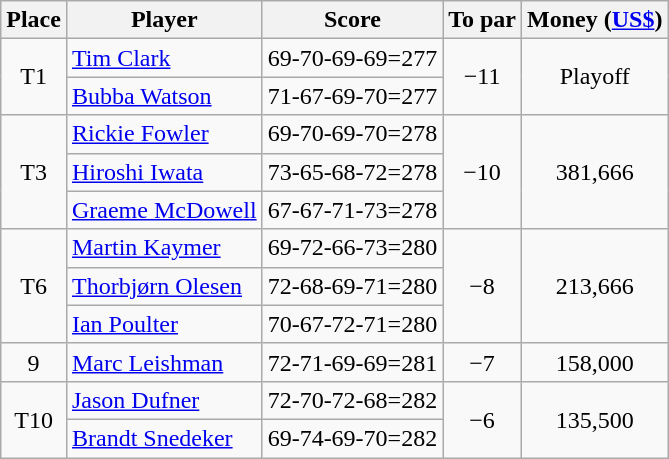<table class="wikitable">
<tr>
<th>Place</th>
<th>Player</th>
<th>Score</th>
<th>To par</th>
<th>Money (<a href='#'>US$</a>)</th>
</tr>
<tr>
<td rowspan=2 align=center>T1</td>
<td> <a href='#'>Tim Clark</a></td>
<td>69-70-69-69=277</td>
<td rowspan=2 align=center>−11</td>
<td rowspan=2 align=center>Playoff</td>
</tr>
<tr>
<td> <a href='#'>Bubba Watson</a></td>
<td>71-67-69-70=277</td>
</tr>
<tr>
<td rowspan=3 align=center>T3</td>
<td> <a href='#'>Rickie Fowler</a></td>
<td>69-70-69-70=278</td>
<td rowspan=3 align=center>−10</td>
<td rowspan=3 align=center>381,666</td>
</tr>
<tr>
<td> <a href='#'>Hiroshi Iwata</a></td>
<td>73-65-68-72=278</td>
</tr>
<tr>
<td> <a href='#'>Graeme McDowell</a></td>
<td>67-67-71-73=278</td>
</tr>
<tr>
<td rowspan=3 align=center>T6</td>
<td> <a href='#'>Martin Kaymer</a></td>
<td>69-72-66-73=280</td>
<td rowspan=3 align=center>−8</td>
<td rowspan=3 align=center>213,666</td>
</tr>
<tr>
<td> <a href='#'>Thorbjørn Olesen</a></td>
<td>72-68-69-71=280</td>
</tr>
<tr>
<td> <a href='#'>Ian Poulter</a></td>
<td>70-67-72-71=280</td>
</tr>
<tr>
<td align=center>9</td>
<td> <a href='#'>Marc Leishman</a></td>
<td>72-71-69-69=281</td>
<td align=center>−7</td>
<td align=center>158,000</td>
</tr>
<tr>
<td rowspan=2 align=center>T10</td>
<td> <a href='#'>Jason Dufner</a></td>
<td>72-70-72-68=282</td>
<td rowspan=2 align=center>−6</td>
<td rowspan=2 align=center>135,500</td>
</tr>
<tr>
<td> <a href='#'>Brandt Snedeker</a></td>
<td>69-74-69-70=282</td>
</tr>
</table>
